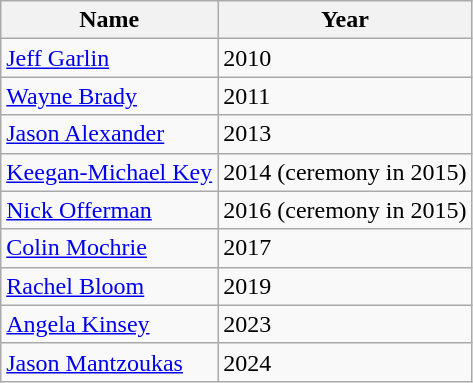<table class="wikitable">
<tr>
<th>Name</th>
<th>Year</th>
</tr>
<tr>
<td><a href='#'>Jeff Garlin</a></td>
<td>2010</td>
</tr>
<tr>
<td><a href='#'>Wayne Brady</a></td>
<td>2011</td>
</tr>
<tr>
<td><a href='#'>Jason Alexander</a></td>
<td>2013</td>
</tr>
<tr>
<td><a href='#'>Keegan-Michael Key</a></td>
<td>2014 (ceremony in 2015)</td>
</tr>
<tr>
<td><a href='#'>Nick Offerman</a></td>
<td>2016 (ceremony in 2015)</td>
</tr>
<tr>
<td><a href='#'>Colin Mochrie</a></td>
<td>2017</td>
</tr>
<tr>
<td><a href='#'>Rachel Bloom</a></td>
<td>2019</td>
</tr>
<tr>
<td><a href='#'>Angela Kinsey</a></td>
<td>2023</td>
</tr>
<tr>
<td><a href='#'>Jason Mantzoukas</a></td>
<td>2024</td>
</tr>
</table>
